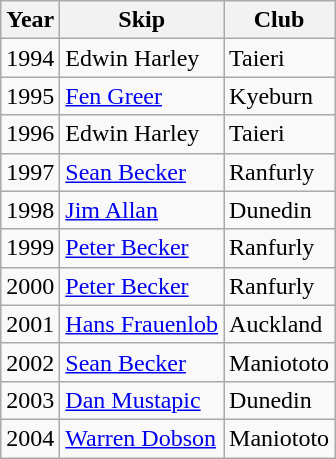<table class="wikitable">
<tr>
<th scope="col">Year</th>
<th scope="col">Skip</th>
<th scope="col">Club</th>
</tr>
<tr>
<td>1994</td>
<td>Edwin Harley</td>
<td>Taieri</td>
</tr>
<tr>
<td>1995</td>
<td><a href='#'>Fen Greer</a></td>
<td>Kyeburn</td>
</tr>
<tr>
<td>1996</td>
<td>Edwin Harley</td>
<td>Taieri</td>
</tr>
<tr>
<td>1997</td>
<td><a href='#'>Sean Becker</a></td>
<td>Ranfurly</td>
</tr>
<tr>
<td>1998</td>
<td><a href='#'>Jim Allan</a></td>
<td>Dunedin</td>
</tr>
<tr>
<td>1999</td>
<td><a href='#'>Peter Becker</a></td>
<td>Ranfurly</td>
</tr>
<tr>
<td>2000</td>
<td><a href='#'>Peter Becker</a></td>
<td>Ranfurly</td>
</tr>
<tr>
<td>2001</td>
<td><a href='#'>Hans Frauenlob</a></td>
<td>Auckland</td>
</tr>
<tr>
<td>2002</td>
<td><a href='#'>Sean Becker</a></td>
<td>Maniototo</td>
</tr>
<tr>
<td>2003</td>
<td><a href='#'>Dan Mustapic</a></td>
<td>Dunedin</td>
</tr>
<tr>
<td>2004</td>
<td><a href='#'>Warren Dobson</a></td>
<td>Maniototo</td>
</tr>
</table>
